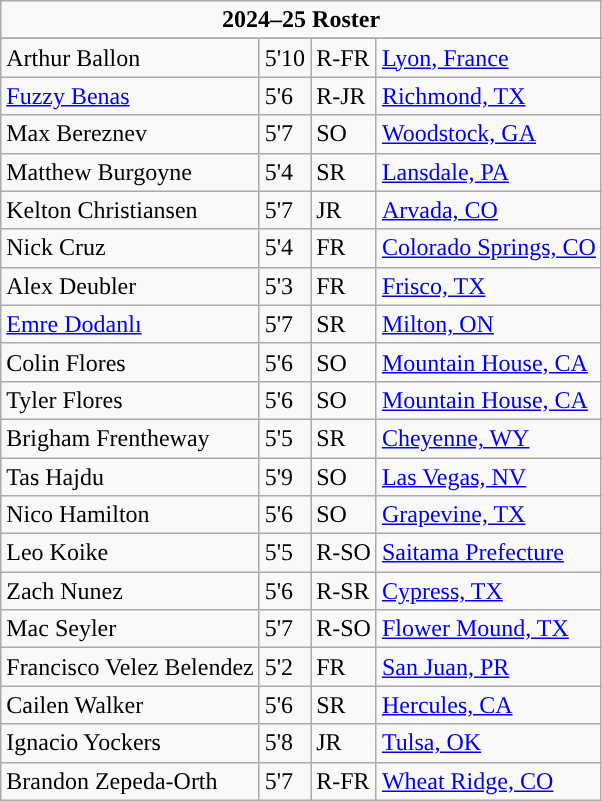<table class="wikitable">
<tr style="text-align:center;">
<td colspan=4><strong>2024–25 Roster</strong></td>
</tr>
<tr>
</tr>
<tr>
<td>Arthur Ballon</td>
<td>5'10</td>
<td>R-FR</td>
<td><a href='#'>Lyon, France</a></td>
</tr>
<tr>
<td><a href='#'>Fuzzy Benas</a></td>
<td>5'6</td>
<td>R-JR</td>
<td><a href='#'>Richmond, TX</a></td>
</tr>
<tr>
<td>Max Bereznev</td>
<td>5'7</td>
<td>SO</td>
<td><a href='#'>Woodstock, GA</a></td>
</tr>
<tr>
<td>Matthew Burgoyne</td>
<td>5'4</td>
<td>SR</td>
<td><a href='#'>Lansdale, PA</a></td>
</tr>
<tr>
<td>Kelton Christiansen</td>
<td>5'7</td>
<td>JR</td>
<td><a href='#'>Arvada, CO</a></td>
</tr>
<tr>
<td>Nick Cruz</td>
<td>5'4</td>
<td>FR</td>
<td><a href='#'>Colorado Springs, CO</a></td>
</tr>
<tr>
<td>Alex Deubler</td>
<td>5'3</td>
<td>FR</td>
<td><a href='#'>Frisco, TX</a></td>
</tr>
<tr>
<td><a href='#'>Emre Dodanlı</a></td>
<td>5'7</td>
<td>SR</td>
<td><a href='#'>Milton, ON</a></td>
</tr>
<tr>
<td>Colin Flores</td>
<td>5'6</td>
<td>SO</td>
<td><a href='#'>Mountain House, CA</a></td>
</tr>
<tr>
<td>Tyler Flores</td>
<td>5'6</td>
<td>SO</td>
<td><a href='#'>Mountain House, CA</a></td>
</tr>
<tr>
<td>Brigham Frentheway</td>
<td>5'5</td>
<td>SR</td>
<td><a href='#'>Cheyenne, WY</a></td>
</tr>
<tr>
<td>Tas Hajdu</td>
<td>5'9</td>
<td>SO</td>
<td><a href='#'>Las Vegas, NV</a></td>
</tr>
<tr>
<td>Nico Hamilton</td>
<td>5'6</td>
<td>SO</td>
<td><a href='#'>Grapevine, TX</a></td>
</tr>
<tr>
<td>Leo Koike</td>
<td>5'5</td>
<td>R-SO</td>
<td><a href='#'>Saitama Prefecture</a></td>
</tr>
<tr>
<td>Zach Nunez</td>
<td>5'6</td>
<td>R-SR</td>
<td><a href='#'>Cypress, TX</a></td>
</tr>
<tr>
<td>Mac Seyler</td>
<td>5'7</td>
<td>R-SO</td>
<td><a href='#'>Flower Mound, TX</a></td>
</tr>
<tr>
<td>Francisco Velez Belendez</td>
<td>5'2</td>
<td>FR</td>
<td><a href='#'>San Juan, PR</a></td>
</tr>
<tr>
<td>Cailen Walker</td>
<td>5'6</td>
<td>SR</td>
<td><a href='#'>Hercules, CA</a></td>
</tr>
<tr>
<td>Ignacio Yockers</td>
<td>5'8</td>
<td>JR</td>
<td><a href='#'>Tulsa, OK</a></td>
</tr>
<tr>
<td>Brandon Zepeda-Orth</td>
<td>5'7</td>
<td>R-FR</td>
<td><a href='#'>Wheat Ridge, CO</a></td>
</tr>
</table>
